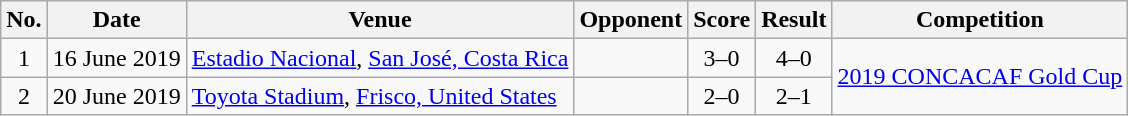<table class="wikitable" style="font-size:100%;">
<tr>
<th>No.</th>
<th>Date</th>
<th>Venue</th>
<th>Opponent</th>
<th>Score</th>
<th>Result</th>
<th>Competition</th>
</tr>
<tr>
<td align=center>1</td>
<td>16 June 2019</td>
<td><a href='#'>Estadio Nacional</a>, <a href='#'>San José, Costa Rica</a></td>
<td></td>
<td align=center>3–0</td>
<td align=center>4–0</td>
<td rowspan=2><a href='#'>2019 CONCACAF Gold Cup</a></td>
</tr>
<tr>
<td align=center>2</td>
<td>20 June 2019</td>
<td><a href='#'>Toyota Stadium</a>, <a href='#'>Frisco, United States</a></td>
<td></td>
<td align=center>2–0</td>
<td align=center>2–1</td>
</tr>
</table>
